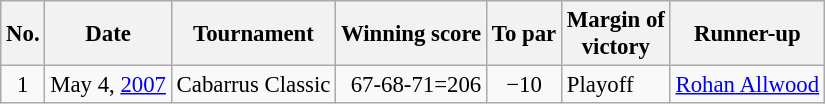<table class="wikitable" style="font-size:95%;">
<tr>
<th>No.</th>
<th>Date</th>
<th>Tournament</th>
<th>Winning score</th>
<th>To par</th>
<th>Margin of<br>victory</th>
<th>Runner-up</th>
</tr>
<tr>
<td align=center>1</td>
<td align=right>May 4, <a href='#'>2007</a></td>
<td>Cabarrus Classic</td>
<td align=right>67-68-71=206</td>
<td align=center>−10</td>
<td>Playoff</td>
<td> <a href='#'>Rohan Allwood</a></td>
</tr>
</table>
